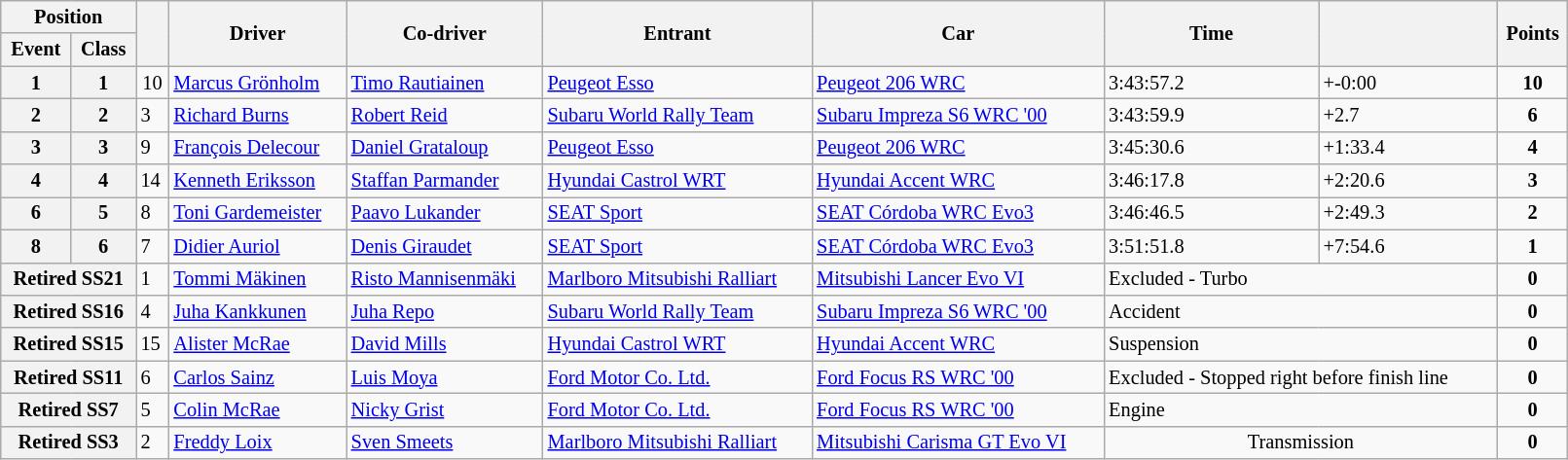<table class="wikitable" width="85%" style="font-size: 85%;">
<tr>
<th colspan="2">Position</th>
<th rowspan="2"></th>
<th rowspan="2">Driver</th>
<th rowspan="2">Co-driver</th>
<th rowspan="2">Entrant</th>
<th rowspan="2">Car</th>
<th rowspan="2">Time</th>
<th rowspan="2"></th>
<th rowspan="2">Points</th>
</tr>
<tr>
<th>Event</th>
<th>Class</th>
</tr>
<tr>
<th>1</th>
<th>1</th>
<td align="center">10</td>
<td> <a href='#'>Marcus Grönholm</a></td>
<td> <a href='#'>Timo Rautiainen</a></td>
<td> <a href='#'>Peugeot Esso</a></td>
<td><a href='#'>Peugeot 206 WRC</a></td>
<td>3:43:57.2</td>
<td>+-0:00</td>
<td align="center"><strong>10</strong></td>
</tr>
<tr>
<th>2</th>
<th>2</th>
<td>3</td>
<td> <a href='#'>Richard Burns</a></td>
<td> <a href='#'>Robert Reid</a></td>
<td> <a href='#'>Subaru World Rally Team</a></td>
<td><a href='#'>Subaru Impreza S6 WRC '00</a></td>
<td>3:43:59.9</td>
<td>+2.7</td>
<td align="center"><strong>6</strong></td>
</tr>
<tr>
<th>3</th>
<th>3</th>
<td>9</td>
<td> <a href='#'>François Delecour</a></td>
<td> <a href='#'>Daniel Grataloup</a></td>
<td> <a href='#'>Peugeot Esso</a></td>
<td><a href='#'>Peugeot 206 WRC</a></td>
<td>3:45:30.6</td>
<td>+1:33.4</td>
<td align="center"><strong>4</strong></td>
</tr>
<tr>
<th>4</th>
<th>4</th>
<td>14</td>
<td> <a href='#'>Kenneth Eriksson</a></td>
<td> <a href='#'>Staffan Parmander</a></td>
<td> <a href='#'>Hyundai Castrol WRT</a></td>
<td><a href='#'>Hyundai Accent WRC</a></td>
<td>3:46:17.8</td>
<td>+2:20.6</td>
<td align="center"><strong>3</strong></td>
</tr>
<tr>
<th>6</th>
<th>5</th>
<td>8</td>
<td> <a href='#'>Toni Gardemeister</a></td>
<td><a href='#'>Paavo Lukander</a></td>
<td> <a href='#'>SEAT Sport</a></td>
<td><a href='#'>SEAT Córdoba WRC Evo3</a></td>
<td>3:46:46.5</td>
<td>+2:49.3</td>
<td align="center"><strong>2</strong></td>
</tr>
<tr>
<th>8</th>
<th>6</th>
<td>7</td>
<td> <a href='#'>Didier Auriol</a></td>
<td> <a href='#'>Denis Giraudet</a></td>
<td> <a href='#'>SEAT Sport</a></td>
<td><a href='#'>SEAT Córdoba WRC Evo3</a></td>
<td>3:51:51.8</td>
<td>+7:54.6</td>
<td align="center"><strong>1</strong></td>
</tr>
<tr>
<th colspan="2">Retired SS21</th>
<td>1</td>
<td> <a href='#'>Tommi Mäkinen</a></td>
<td> <a href='#'>Risto Mannisenmäki</a></td>
<td> <a href='#'>Marlboro Mitsubishi Ralliart</a></td>
<td><a href='#'>Mitsubishi Lancer Evo VI</a></td>
<td colspan="2">Excluded - Turbo</td>
<td align="center"><strong>0</strong></td>
</tr>
<tr>
<th colspan="2">Retired SS16</th>
<td>4</td>
<td> <a href='#'>Juha Kankkunen</a></td>
<td> <a href='#'>Juha Repo</a></td>
<td> <a href='#'>Subaru World Rally Team</a></td>
<td><a href='#'>Subaru Impreza S6 WRC '00</a></td>
<td colspan="2">Accident</td>
<td align="center"><strong>0</strong></td>
</tr>
<tr>
<th colspan="2">Retired SS15</th>
<td>15</td>
<td> <a href='#'>Alister McRae</a></td>
<td> <a href='#'>David Mills</a></td>
<td> <a href='#'>Hyundai Castrol WRT</a></td>
<td><a href='#'>Hyundai Accent WRC</a></td>
<td colspan="2">Suspension</td>
<td align="center"><strong>0</strong></td>
</tr>
<tr>
<th colspan="2">Retired SS11</th>
<td>6</td>
<td> <a href='#'>Carlos Sainz</a></td>
<td> <a href='#'>Luis Moya</a></td>
<td> <a href='#'>Ford Motor Co. Ltd.</a></td>
<td><a href='#'>Ford Focus RS WRC '00</a></td>
<td colspan="2">Excluded - Stopped right before finish line</td>
<td align="center"><strong>0</strong></td>
</tr>
<tr>
<th colspan="2">Retired SS7</th>
<td>5</td>
<td> <a href='#'>Colin McRae</a></td>
<td> <a href='#'>Nicky Grist</a></td>
<td> <a href='#'>Ford Motor Co. Ltd.</a></td>
<td><a href='#'>Ford Focus RS WRC '00</a></td>
<td colspan="2">Engine</td>
<td align="center"><strong>0</strong></td>
</tr>
<tr>
<th colspan="2">Retired SS3</th>
<td>2</td>
<td> <a href='#'>Freddy Loix</a></td>
<td> <a href='#'>Sven Smeets</a></td>
<td> <a href='#'>Marlboro Mitsubishi Ralliart</a></td>
<td><a href='#'>Mitsubishi Carisma GT Evo VI</a></td>
<td colspan="2" align="center">Transmission</td>
<td align="center"><strong>0</strong></td>
</tr>
</table>
